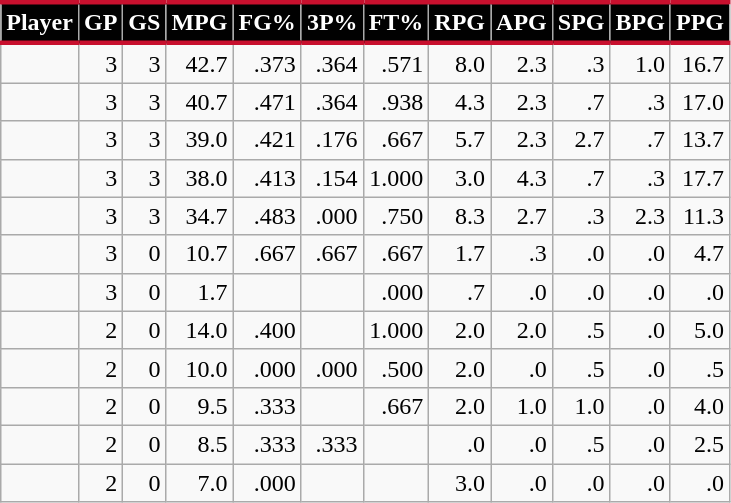<table class="wikitable sortable" style="text-align:right;">
<tr>
<th style="background:#010101; color:#FFFFFF; border-top:#C8102E 3px solid; border-bottom:#C8102E 3px solid;">Player</th>
<th style="background:#010101; color:#FFFFFF; border-top:#C8102E 3px solid; border-bottom:#C8102E 3px solid;">GP</th>
<th style="background:#010101; color:#FFFFFF; border-top:#C8102E 3px solid; border-bottom:#C8102E 3px solid;">GS</th>
<th style="background:#010101; color:#FFFFFF; border-top:#C8102E 3px solid; border-bottom:#C8102E 3px solid;">MPG</th>
<th style="background:#010101; color:#FFFFFF; border-top:#C8102E 3px solid; border-bottom:#C8102E 3px solid;">FG%</th>
<th style="background:#010101; color:#FFFFFF; border-top:#C8102E 3px solid; border-bottom:#C8102E 3px solid;">3P%</th>
<th style="background:#010101; color:#FFFFFF; border-top:#C8102E 3px solid; border-bottom:#C8102E 3px solid;">FT%</th>
<th style="background:#010101; color:#FFFFFF; border-top:#C8102E 3px solid; border-bottom:#C8102E 3px solid;">RPG</th>
<th style="background:#010101; color:#FFFFFF; border-top:#C8102E 3px solid; border-bottom:#C8102E 3px solid;">APG</th>
<th style="background:#010101; color:#FFFFFF; border-top:#C8102E 3px solid; border-bottom:#C8102E 3px solid;">SPG</th>
<th style="background:#010101; color:#FFFFFF; border-top:#C8102E 3px solid; border-bottom:#C8102E 3px solid;">BPG</th>
<th style="background:#010101; color:#FFFFFF; border-top:#C8102E 3px solid; border-bottom:#C8102E 3px solid;">PPG</th>
</tr>
<tr>
<td style="text-align:left;"></td>
<td>3</td>
<td>3</td>
<td>42.7</td>
<td>.373</td>
<td>.364</td>
<td>.571</td>
<td>8.0</td>
<td>2.3</td>
<td>.3</td>
<td>1.0</td>
<td>16.7</td>
</tr>
<tr>
<td style="text-align:left;"></td>
<td>3</td>
<td>3</td>
<td>40.7</td>
<td>.471</td>
<td>.364</td>
<td>.938</td>
<td>4.3</td>
<td>2.3</td>
<td>.7</td>
<td>.3</td>
<td>17.0</td>
</tr>
<tr>
<td style="text-align:left;"></td>
<td>3</td>
<td>3</td>
<td>39.0</td>
<td>.421</td>
<td>.176</td>
<td>.667</td>
<td>5.7</td>
<td>2.3</td>
<td>2.7</td>
<td>.7</td>
<td>13.7</td>
</tr>
<tr>
<td style="text-align:left;"></td>
<td>3</td>
<td>3</td>
<td>38.0</td>
<td>.413</td>
<td>.154</td>
<td>1.000</td>
<td>3.0</td>
<td>4.3</td>
<td>.7</td>
<td>.3</td>
<td>17.7</td>
</tr>
<tr>
<td style="text-align:left;"></td>
<td>3</td>
<td>3</td>
<td>34.7</td>
<td>.483</td>
<td>.000</td>
<td>.750</td>
<td>8.3</td>
<td>2.7</td>
<td>.3</td>
<td>2.3</td>
<td>11.3</td>
</tr>
<tr>
<td style="text-align:left;"></td>
<td>3</td>
<td>0</td>
<td>10.7</td>
<td>.667</td>
<td>.667</td>
<td>.667</td>
<td>1.7</td>
<td>.3</td>
<td>.0</td>
<td>.0</td>
<td>4.7</td>
</tr>
<tr>
<td style="text-align:left;"></td>
<td>3</td>
<td>0</td>
<td>1.7</td>
<td></td>
<td></td>
<td>.000</td>
<td>.7</td>
<td>.0</td>
<td>.0</td>
<td>.0</td>
<td>.0</td>
</tr>
<tr>
<td style="text-align:left;"></td>
<td>2</td>
<td>0</td>
<td>14.0</td>
<td>.400</td>
<td></td>
<td>1.000</td>
<td>2.0</td>
<td>2.0</td>
<td>.5</td>
<td>.0</td>
<td>5.0</td>
</tr>
<tr>
<td style="text-align:left;"></td>
<td>2</td>
<td>0</td>
<td>10.0</td>
<td>.000</td>
<td>.000</td>
<td>.500</td>
<td>2.0</td>
<td>.0</td>
<td>.5</td>
<td>.0</td>
<td>.5</td>
</tr>
<tr>
<td style="text-align:left;"></td>
<td>2</td>
<td>0</td>
<td>9.5</td>
<td>.333</td>
<td></td>
<td>.667</td>
<td>2.0</td>
<td>1.0</td>
<td>1.0</td>
<td>.0</td>
<td>4.0</td>
</tr>
<tr>
<td style="text-align:left;"></td>
<td>2</td>
<td>0</td>
<td>8.5</td>
<td>.333</td>
<td>.333</td>
<td></td>
<td>.0</td>
<td>.0</td>
<td>.5</td>
<td>.0</td>
<td>2.5</td>
</tr>
<tr>
<td style="text-align:left;"></td>
<td>2</td>
<td>0</td>
<td>7.0</td>
<td>.000</td>
<td></td>
<td></td>
<td>3.0</td>
<td>.0</td>
<td>.0</td>
<td>.0</td>
<td>.0</td>
</tr>
</table>
